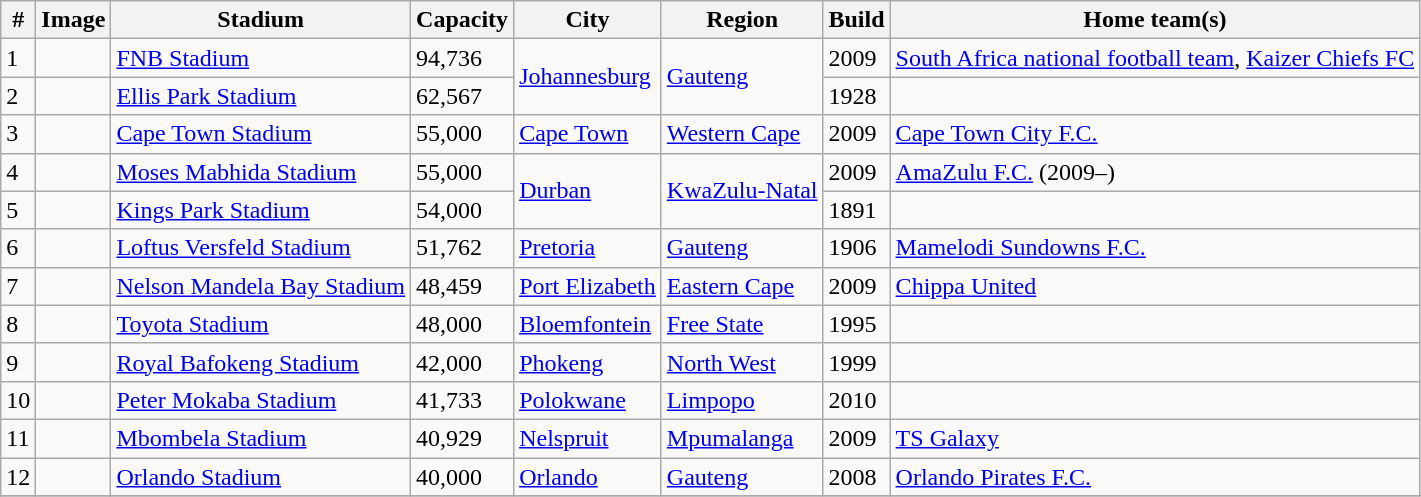<table class="wikitable sortable">
<tr>
<th>#</th>
<th>Image</th>
<th>Stadium</th>
<th>Capacity</th>
<th>City</th>
<th>Region</th>
<th>Build</th>
<th>Home team(s)</th>
</tr>
<tr>
<td>1</td>
<td></td>
<td><a href='#'>FNB Stadium</a></td>
<td>94,736</td>
<td rowspan=2><a href='#'>Johannesburg</a></td>
<td rowspan=2><a href='#'>Gauteng</a></td>
<td>2009</td>
<td><a href='#'>South Africa national football team</a>, <a href='#'>Kaizer Chiefs FC</a></td>
</tr>
<tr>
<td>2</td>
<td></td>
<td><a href='#'>Ellis Park Stadium</a></td>
<td>62,567</td>
<td>1928</td>
<td></td>
</tr>
<tr>
<td>3</td>
<td></td>
<td><a href='#'>Cape Town Stadium</a></td>
<td>55,000</td>
<td><a href='#'>Cape Town</a></td>
<td><a href='#'>Western Cape</a></td>
<td>2009</td>
<td><a href='#'>Cape Town City F.C.</a></td>
</tr>
<tr>
<td>4</td>
<td></td>
<td><a href='#'>Moses Mabhida Stadium</a></td>
<td>55,000</td>
<td rowspan=2><a href='#'>Durban</a></td>
<td rowspan=2><a href='#'>KwaZulu-Natal</a></td>
<td>2009</td>
<td><a href='#'>AmaZulu F.C.</a> (2009–)</td>
</tr>
<tr>
<td>5</td>
<td></td>
<td><a href='#'>Kings Park Stadium</a></td>
<td>54,000</td>
<td>1891</td>
<td></td>
</tr>
<tr>
<td>6</td>
<td></td>
<td><a href='#'>Loftus Versfeld Stadium</a></td>
<td>51,762</td>
<td><a href='#'>Pretoria</a></td>
<td><a href='#'>Gauteng</a></td>
<td>1906</td>
<td><a href='#'>Mamelodi Sundowns F.C.</a></td>
</tr>
<tr>
<td>7</td>
<td></td>
<td><a href='#'>Nelson Mandela Bay Stadium</a></td>
<td>48,459</td>
<td><a href='#'>Port Elizabeth</a></td>
<td><a href='#'>Eastern Cape</a></td>
<td>2009</td>
<td><a href='#'>Chippa United</a></td>
</tr>
<tr>
<td>8</td>
<td></td>
<td><a href='#'>Toyota Stadium</a></td>
<td>48,000</td>
<td><a href='#'>Bloemfontein</a></td>
<td><a href='#'>Free State</a></td>
<td>1995</td>
<td></td>
</tr>
<tr>
<td>9</td>
<td></td>
<td><a href='#'>Royal Bafokeng Stadium</a></td>
<td>42,000</td>
<td><a href='#'>Phokeng</a></td>
<td><a href='#'>North West</a></td>
<td>1999</td>
<td></td>
</tr>
<tr>
<td>10</td>
<td></td>
<td><a href='#'>Peter Mokaba Stadium</a></td>
<td>41,733</td>
<td><a href='#'>Polokwane</a></td>
<td><a href='#'>Limpopo</a></td>
<td>2010</td>
<td><br></td>
</tr>
<tr>
<td>11</td>
<td></td>
<td><a href='#'>Mbombela Stadium</a></td>
<td>40,929</td>
<td><a href='#'>Nelspruit</a></td>
<td><a href='#'>Mpumalanga</a></td>
<td>2009</td>
<td><a href='#'>TS Galaxy</a></td>
</tr>
<tr>
<td>12</td>
<td></td>
<td><a href='#'>Orlando Stadium</a></td>
<td>40,000</td>
<td><a href='#'>Orlando</a></td>
<td><a href='#'>Gauteng</a></td>
<td>2008</td>
<td><a href='#'>Orlando Pirates F.C.</a></td>
</tr>
<tr>
</tr>
</table>
